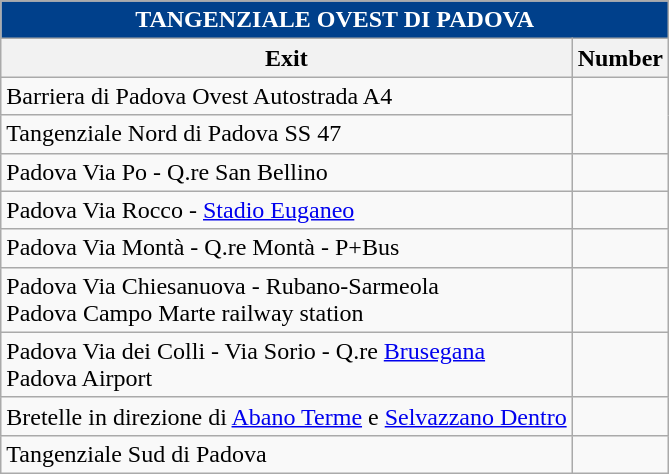<table class="wikitable" border="1">
<tr>
</tr>
<tr align="center" bgcolor="00408B" style="color: white;font-size:100%;">
<td colspan="4"><strong>TANGENZIALE OVEST DI PADOVA</strong></td>
</tr>
<tr>
<th align="center"><strong>Exit</strong></th>
<th align="center"><strong>Number</strong></th>
</tr>
<tr>
<td>Barriera di Padova Ovest Autostrada A4 <em></td>
</tr>
<tr>
<td> Tangenziale Nord di Padova SS 47</td>
</tr>
<tr>
<td>Padova Via Po - Q.re San Bellino</td>
<td></td>
</tr>
<tr>
<td> Padova Via Rocco - </em><a href='#'>Stadio Euganeo</a><em> </td>
<td></td>
</tr>
<tr>
<td> Padova Via Montà - Q.re Montà - P+Bus</td>
<td></td>
</tr>
<tr>
<td>Padova Via Chiesanuova - Rubano-Sarmeola <br> Padova Campo Marte railway station</td>
<td></td>
</tr>
<tr>
<td>Padova Via dei Colli - Via Sorio - Q.re <a href='#'>Brusegana</a> <br> Padova Airport </td>
<td></td>
</tr>
<tr>
<td>Bretelle in direzione di <a href='#'>Abano Terme</a> e <a href='#'>Selvazzano Dentro</a></td>
<td></td>
</tr>
<tr>
<td>Tangenziale Sud di Padova</td>
</tr>
</table>
